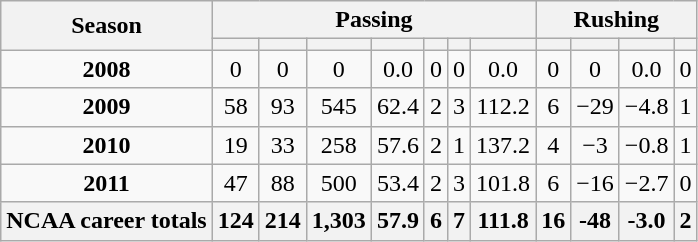<table class="wikitable sortable" style="text-align:center;">
<tr>
<th rowspan=2>Season</th>
<th colspan=7>Passing</th>
<th colspan=4>Rushing</th>
</tr>
<tr>
<th></th>
<th></th>
<th></th>
<th></th>
<th></th>
<th></th>
<th></th>
<th></th>
<th></th>
<th></th>
<th></th>
</tr>
<tr>
<td><strong>2008</strong></td>
<td>0</td>
<td>0</td>
<td>0</td>
<td>0.0</td>
<td>0</td>
<td>0</td>
<td>0.0</td>
<td>0</td>
<td>0</td>
<td>0.0</td>
<td>0</td>
</tr>
<tr>
<td><strong>2009</strong></td>
<td>58</td>
<td>93</td>
<td>545</td>
<td>62.4</td>
<td>2</td>
<td>3</td>
<td>112.2</td>
<td>6</td>
<td>−29</td>
<td>−4.8</td>
<td>1</td>
</tr>
<tr>
<td><strong>2010</strong></td>
<td>19</td>
<td>33</td>
<td>258</td>
<td>57.6</td>
<td>2</td>
<td>1</td>
<td>137.2</td>
<td>4</td>
<td>−3</td>
<td>−0.8</td>
<td>1</td>
</tr>
<tr>
<td><strong>2011</strong></td>
<td>47</td>
<td>88</td>
<td>500</td>
<td>53.4</td>
<td>2</td>
<td>3</td>
<td>101.8</td>
<td>6</td>
<td>−16</td>
<td>−2.7</td>
<td>0</td>
</tr>
<tr class="sortbottom" style="background:#eee;">
<th>NCAA career totals</th>
<th>124</th>
<th>214</th>
<th>1,303</th>
<th>57.9</th>
<th>6</th>
<th>7</th>
<th>111.8</th>
<th>16</th>
<th>-48</th>
<th>-3.0</th>
<th>2</th>
</tr>
</table>
